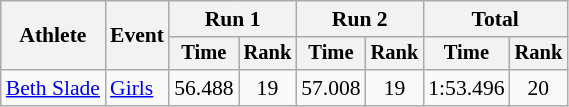<table class="wikitable" style="font-size:90%">
<tr>
<th rowspan="2">Athlete</th>
<th rowspan="2">Event</th>
<th colspan="2">Run 1</th>
<th colspan="2">Run 2</th>
<th colspan="2">Total</th>
</tr>
<tr style="font-size:95%">
<th>Time</th>
<th>Rank</th>
<th>Time</th>
<th>Rank</th>
<th>Time</th>
<th>Rank</th>
</tr>
<tr align=center>
<td align=left><a href='#'>Beth Slade</a></td>
<td align=left><a href='#'>Girls</a></td>
<td>56.488</td>
<td>19</td>
<td>57.008</td>
<td>19</td>
<td>1:53.496</td>
<td>20</td>
</tr>
</table>
